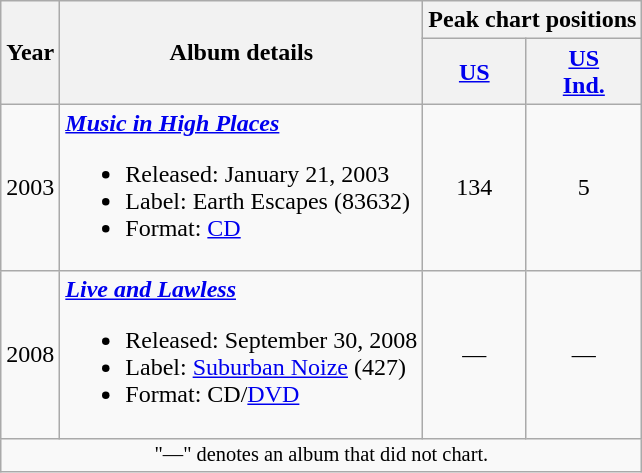<table class ="wikitable">
<tr>
<th rowspan="2">Year</th>
<th rowspan="2">Album details</th>
<th colspan="3">Peak chart positions</th>
</tr>
<tr>
<th align="center"><a href='#'>US</a><br></th>
<th align="center"><a href='#'>US<br>Ind.</a><br></th>
</tr>
<tr>
<td>2003</td>
<td><strong><em><a href='#'>Music in High Places</a></em></strong><br><ul><li>Released: January 21, 2003</li><li>Label: Earth Escapes (83632)</li><li>Format: <a href='#'>CD</a></li></ul></td>
<td align="center">134</td>
<td align="center">5</td>
</tr>
<tr>
<td>2008</td>
<td><strong><em><a href='#'>Live and Lawless</a></em></strong><br><ul><li>Released: September 30, 2008</li><li>Label: <a href='#'>Suburban Noize</a> (427)</li><li>Format: CD/<a href='#'>DVD</a></li></ul></td>
<td align="center">—</td>
<td align="center">—</td>
</tr>
<tr>
<td align="center" colspan="5" style="font-size: 85%">"—" denotes an album that did not chart.</td>
</tr>
</table>
